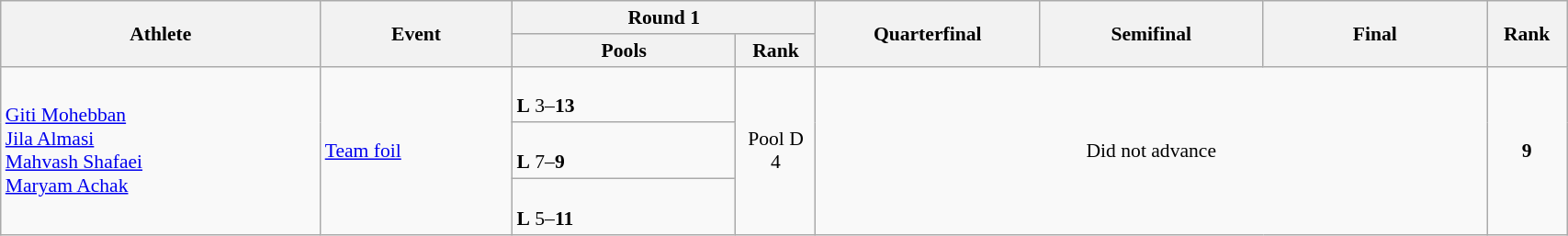<table class="wikitable" width="90%" style="text-align:left; font-size:90%">
<tr>
<th rowspan="2" width="20%">Athlete</th>
<th rowspan="2" width="12%">Event</th>
<th colspan="2">Round 1</th>
<th rowspan="2" width="14%">Quarterfinal</th>
<th rowspan="2" width="14%">Semifinal</th>
<th rowspan="2" width="14%">Final</th>
<th rowspan="2" width="5%">Rank</th>
</tr>
<tr>
<th width="14%">Pools</th>
<th width="5%">Rank</th>
</tr>
<tr>
<td rowspan="3"><a href='#'>Giti Mohebban</a><br><a href='#'>Jila Almasi</a><br><a href='#'>Mahvash Shafaei</a><br><a href='#'>Maryam Achak</a></td>
<td rowspan="3"><a href='#'>Team foil</a></td>
<td><br><strong>L</strong> 3–<strong>13</strong></td>
<td rowspan="3" align=center>Pool D<br>4</td>
<td rowspan="3" colspan=3 align=center>Did not advance</td>
<td rowspan="3" align="center"><strong>9</strong></td>
</tr>
<tr>
<td><br><strong>L</strong> 7–<strong>9</strong></td>
</tr>
<tr>
<td><br><strong>L</strong> 5–<strong>11</strong></td>
</tr>
</table>
